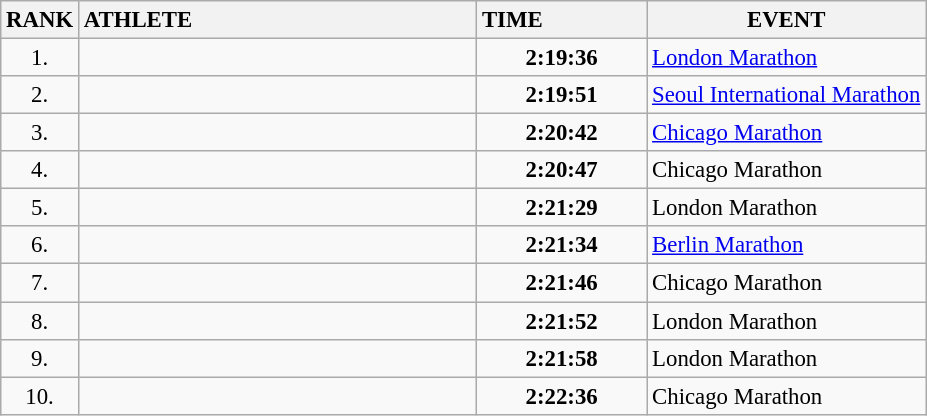<table class="wikitable" style="font-size:95%;">
<tr>
<th>RANK</th>
<th style="text-align:left; width:17em;">ATHLETE</th>
<th style="text-align:left; width:7em;">TIME</th>
<th>EVENT</th>
</tr>
<tr>
<td style="text-align:center;">1.</td>
<td></td>
<td style="text-align:center;"><strong>2:19:36</strong></td>
<td><a href='#'>London Marathon</a></td>
</tr>
<tr>
<td style="text-align:center;">2.</td>
<td></td>
<td style="text-align:center;"><strong>2:19:51</strong></td>
<td><a href='#'>Seoul International Marathon</a></td>
</tr>
<tr>
<td style="text-align:center;">3.</td>
<td></td>
<td style="text-align:center;"><strong>2:20:42</strong></td>
<td><a href='#'>Chicago Marathon</a></td>
</tr>
<tr>
<td style="text-align:center;">4.</td>
<td></td>
<td style="text-align:center;"><strong>2:20:47</strong></td>
<td>Chicago Marathon</td>
</tr>
<tr>
<td style="text-align:center;">5.</td>
<td></td>
<td style="text-align:center;"><strong>2:21:29</strong></td>
<td>London Marathon</td>
</tr>
<tr>
<td style="text-align:center;">6.</td>
<td></td>
<td style="text-align:center;"><strong>2:21:34</strong></td>
<td><a href='#'>Berlin Marathon</a></td>
</tr>
<tr>
<td style="text-align:center;">7.</td>
<td></td>
<td style="text-align:center;"><strong>2:21:46</strong></td>
<td>Chicago Marathon</td>
</tr>
<tr>
<td style="text-align:center;">8.</td>
<td></td>
<td style="text-align:center;"><strong>2:21:52</strong></td>
<td>London Marathon</td>
</tr>
<tr>
<td style="text-align:center;">9.</td>
<td></td>
<td style="text-align:center;"><strong>2:21:58</strong></td>
<td>London Marathon</td>
</tr>
<tr>
<td style="text-align:center;">10.</td>
<td></td>
<td style="text-align:center;"><strong>2:22:36</strong></td>
<td>Chicago Marathon</td>
</tr>
</table>
